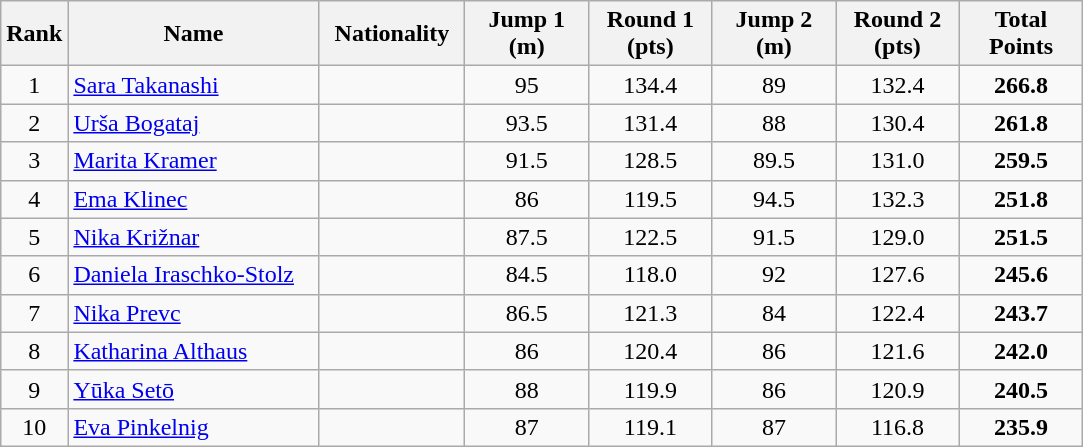<table class="wikitable sortable" style="text-align: center;">
<tr>
<th>Rank</th>
<th width=160>Name</th>
<th width=90>Nationality</th>
<th width=75>Jump 1 (m)</th>
<th width=75>Round 1 (pts)</th>
<th width=75>Jump 2 (m)</th>
<th width=75>Round 2 (pts)</th>
<th width=75>Total Points</th>
</tr>
<tr>
<td>1</td>
<td align=left><a href='#'>Sara Takanashi </a></td>
<td align=left></td>
<td>95</td>
<td>134.4</td>
<td>89</td>
<td>132.4</td>
<td><strong>266.8</strong></td>
</tr>
<tr>
<td>2</td>
<td align=left><a href='#'>Urša Bogataj</a></td>
<td align=left></td>
<td>93.5</td>
<td>131.4</td>
<td>88</td>
<td>130.4</td>
<td><strong>261.8</strong></td>
</tr>
<tr>
<td>3</td>
<td align=left><a href='#'>Marita Kramer</a></td>
<td align=left></td>
<td>91.5</td>
<td>128.5</td>
<td>89.5</td>
<td>131.0</td>
<td><strong>259.5</strong></td>
</tr>
<tr>
<td>4</td>
<td align=left><a href='#'>Ema Klinec</a></td>
<td align=left></td>
<td>86</td>
<td>119.5</td>
<td>94.5</td>
<td>132.3</td>
<td><strong>251.8</strong></td>
</tr>
<tr>
<td>5</td>
<td align=left><a href='#'>Nika Križnar</a></td>
<td align=left></td>
<td>87.5</td>
<td>122.5</td>
<td>91.5</td>
<td>129.0</td>
<td><strong>251.5</strong></td>
</tr>
<tr>
<td>6</td>
<td align=left><a href='#'>Daniela Iraschko-Stolz</a></td>
<td align=left></td>
<td>84.5</td>
<td>118.0</td>
<td>92</td>
<td>127.6</td>
<td><strong>245.6</strong></td>
</tr>
<tr>
<td>7</td>
<td align=left><a href='#'>Nika Prevc</a></td>
<td align=left></td>
<td>86.5</td>
<td>121.3</td>
<td>84</td>
<td>122.4</td>
<td><strong>243.7</strong></td>
</tr>
<tr>
<td>8</td>
<td align=left><a href='#'>Katharina Althaus</a></td>
<td align=left></td>
<td>86</td>
<td>120.4</td>
<td>86</td>
<td>121.6</td>
<td><strong>242.0</strong></td>
</tr>
<tr>
<td>9</td>
<td align=left><a href='#'>Yūka Setō</a></td>
<td align=left></td>
<td>88</td>
<td>119.9</td>
<td>86</td>
<td>120.9</td>
<td><strong>240.5</strong></td>
</tr>
<tr>
<td>10</td>
<td align=left><a href='#'>Eva Pinkelnig</a></td>
<td align=left></td>
<td>87</td>
<td>119.1</td>
<td>87</td>
<td>116.8</td>
<td><strong>235.9</strong></td>
</tr>
</table>
